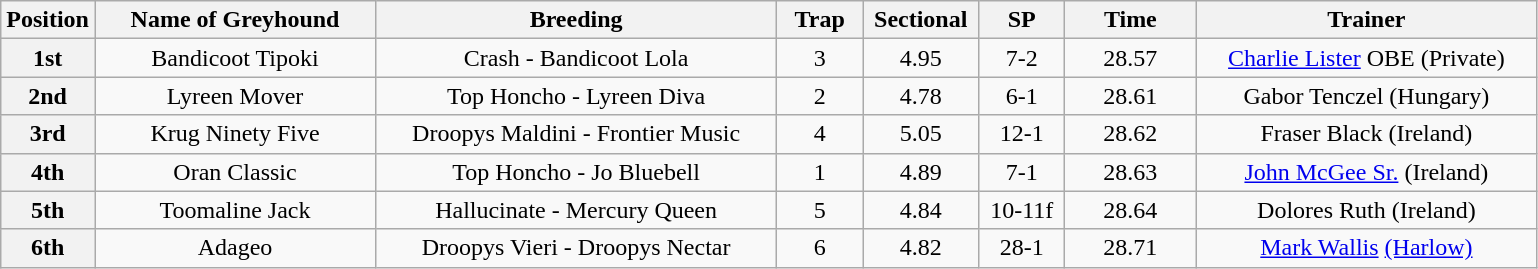<table class="wikitable" style="text-align: center">
<tr>
<th width=50>Position</th>
<th width=180>Name of Greyhound</th>
<th width=260>Breeding</th>
<th width=50>Trap</th>
<th width=70>Sectional</th>
<th width=50>SP</th>
<th width=80>Time</th>
<th width=220>Trainer</th>
</tr>
<tr>
<th>1st</th>
<td>Bandicoot Tipoki</td>
<td>Crash - Bandicoot Lola</td>
<td>3</td>
<td>4.95</td>
<td>7-2</td>
<td>28.57</td>
<td><a href='#'>Charlie Lister</a> OBE (Private)</td>
</tr>
<tr>
<th>2nd</th>
<td>Lyreen Mover</td>
<td>Top Honcho - Lyreen Diva</td>
<td>2</td>
<td>4.78</td>
<td>6-1</td>
<td>28.61</td>
<td>Gabor Tenczel (Hungary)</td>
</tr>
<tr>
<th>3rd</th>
<td>Krug Ninety Five</td>
<td>Droopys Maldini - Frontier Music</td>
<td>4</td>
<td>5.05</td>
<td>12-1</td>
<td>28.62</td>
<td>Fraser Black (Ireland)</td>
</tr>
<tr>
<th>4th</th>
<td>Oran Classic</td>
<td>Top Honcho - Jo Bluebell</td>
<td>1</td>
<td>4.89</td>
<td>7-1</td>
<td>28.63</td>
<td><a href='#'>John McGee Sr.</a> (Ireland)</td>
</tr>
<tr>
<th>5th</th>
<td>Toomaline Jack</td>
<td>Hallucinate - Mercury Queen</td>
<td>5</td>
<td>4.84</td>
<td>10-11f</td>
<td>28.64</td>
<td>Dolores Ruth (Ireland)</td>
</tr>
<tr>
<th>6th</th>
<td>Adageo</td>
<td>Droopys Vieri - Droopys Nectar</td>
<td>6</td>
<td>4.82</td>
<td>28-1</td>
<td>28.71</td>
<td><a href='#'>Mark Wallis</a> <a href='#'>(Harlow)</a></td>
</tr>
</table>
